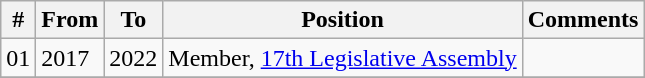<table class="wikitable sortable">
<tr>
<th>#</th>
<th>From</th>
<th>To</th>
<th>Position</th>
<th>Comments</th>
</tr>
<tr>
<td>01</td>
<td>2017</td>
<td>2022</td>
<td>Member, <a href='#'>17th Legislative Assembly</a></td>
<td></td>
</tr>
<tr>
</tr>
</table>
